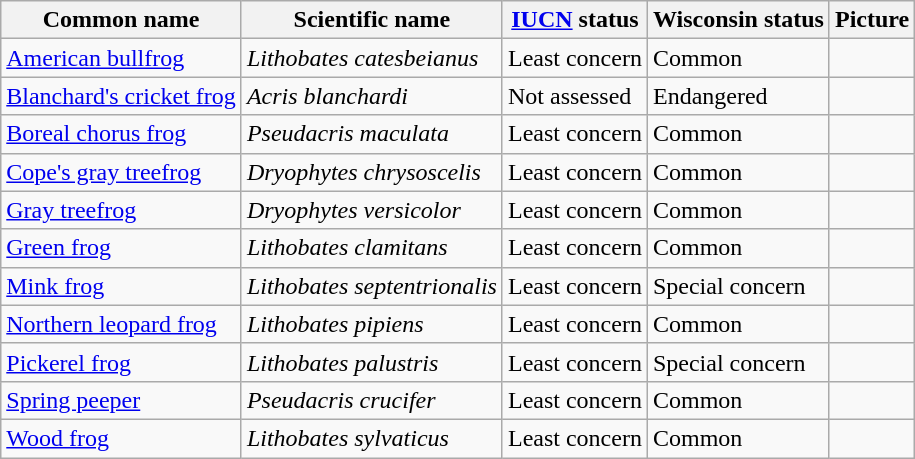<table class="wikitable">
<tr>
<th>Common name</th>
<th>Scientific name</th>
<th><a href='#'>IUCN</a> status</th>
<th>Wisconsin status</th>
<th>Picture</th>
</tr>
<tr>
<td><a href='#'>American bullfrog</a></td>
<td><em>Lithobates catesbeianus</em></td>
<td>Least concern</td>
<td>Common</td>
<td></td>
</tr>
<tr>
<td><a href='#'>Blanchard's cricket frog</a></td>
<td><em>Acris blanchardi</em></td>
<td>Not assessed</td>
<td>Endangered</td>
<td></td>
</tr>
<tr>
<td><a href='#'>Boreal chorus frog</a></td>
<td><em>Pseudacris maculata</em></td>
<td>Least concern</td>
<td>Common</td>
<td></td>
</tr>
<tr>
<td><a href='#'>Cope's gray treefrog</a></td>
<td><em>Dryophytes chrysoscelis</em></td>
<td>Least concern</td>
<td>Common</td>
<td></td>
</tr>
<tr>
<td><a href='#'>Gray treefrog</a></td>
<td><em>Dryophytes versicolor</em></td>
<td>Least concern</td>
<td>Common</td>
<td></td>
</tr>
<tr>
<td><a href='#'>Green frog</a></td>
<td><em>Lithobates clamitans</em></td>
<td>Least concern</td>
<td>Common</td>
<td></td>
</tr>
<tr>
<td><a href='#'>Mink frog</a></td>
<td><em>Lithobates septentrionalis</em></td>
<td>Least concern</td>
<td>Special concern</td>
<td></td>
</tr>
<tr>
<td><a href='#'>Northern leopard frog</a></td>
<td><em>Lithobates pipiens</em></td>
<td>Least concern</td>
<td>Common</td>
<td></td>
</tr>
<tr>
<td><a href='#'>Pickerel frog</a></td>
<td><em>Lithobates palustris</em></td>
<td>Least concern</td>
<td>Special concern</td>
<td></td>
</tr>
<tr>
<td><a href='#'>Spring peeper</a></td>
<td><em>Pseudacris crucifer</em></td>
<td>Least concern</td>
<td>Common</td>
<td></td>
</tr>
<tr>
<td><a href='#'>Wood frog</a></td>
<td><em>Lithobates sylvaticus</em></td>
<td>Least concern</td>
<td>Common</td>
<td></td>
</tr>
</table>
